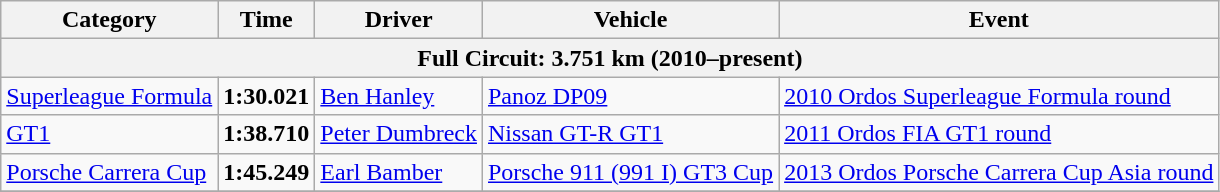<table class="wikitable">
<tr>
<th>Category</th>
<th>Time</th>
<th>Driver</th>
<th>Vehicle</th>
<th>Event</th>
</tr>
<tr>
<th colspan=5>Full Circuit: 3.751 km (2010–present)</th>
</tr>
<tr>
<td><a href='#'>Superleague Formula</a></td>
<td><strong>1:30.021</strong></td>
<td><a href='#'>Ben Hanley</a></td>
<td><a href='#'>Panoz DP09</a></td>
<td><a href='#'>2010 Ordos Superleague Formula round</a></td>
</tr>
<tr>
<td><a href='#'>GT1</a></td>
<td><strong>1:38.710</strong></td>
<td><a href='#'>Peter Dumbreck</a></td>
<td><a href='#'>Nissan GT-R GT1</a></td>
<td><a href='#'>2011 Ordos FIA GT1 round</a></td>
</tr>
<tr>
<td><a href='#'>Porsche Carrera Cup</a></td>
<td><strong>1:45.249</strong></td>
<td><a href='#'>Earl Bamber</a></td>
<td><a href='#'>Porsche 911 (991 I) GT3 Cup</a></td>
<td><a href='#'>2013 Ordos Porsche Carrera Cup Asia round</a></td>
</tr>
<tr>
</tr>
</table>
